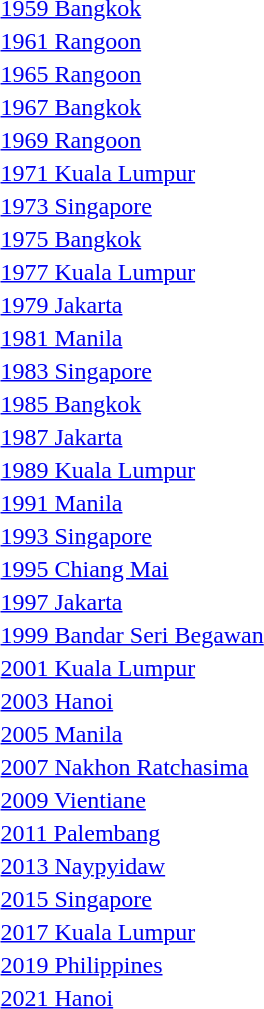<table>
<tr>
<td><a href='#'>1959 Bangkok</a></td>
<td></td>
<td></td>
<td></td>
</tr>
<tr>
<td><a href='#'>1961 Rangoon</a></td>
<td></td>
<td></td>
<td></td>
</tr>
<tr>
<td><a href='#'>1965 Rangoon</a></td>
<td></td>
<td></td>
<td></td>
</tr>
<tr>
<td><a href='#'>1967 Bangkok</a></td>
<td></td>
<td></td>
<td></td>
</tr>
<tr>
<td><a href='#'>1969 Rangoon</a></td>
<td></td>
<td></td>
<td></td>
</tr>
<tr>
<td><a href='#'>1971 Kuala Lumpur</a></td>
<td></td>
<td></td>
<td></td>
</tr>
<tr>
<td><a href='#'>1973 Singapore</a></td>
<td></td>
<td></td>
<td></td>
</tr>
<tr>
<td><a href='#'>1975 Bangkok</a></td>
<td></td>
<td></td>
<td></td>
</tr>
<tr>
<td><a href='#'>1977 Kuala Lumpur</a></td>
<td></td>
<td></td>
<td></td>
</tr>
<tr>
<td><a href='#'>1979 Jakarta</a></td>
<td></td>
<td></td>
<td></td>
</tr>
<tr>
<td><a href='#'>1981 Manila</a></td>
<td></td>
<td></td>
<td></td>
</tr>
<tr>
<td><a href='#'>1983 Singapore</a></td>
<td></td>
<td></td>
<td></td>
</tr>
<tr>
<td><a href='#'>1985 Bangkok</a></td>
<td></td>
<td></td>
<td></td>
</tr>
<tr>
<td><a href='#'>1987 Jakarta</a></td>
<td></td>
<td></td>
<td></td>
</tr>
<tr>
<td><a href='#'>1989 Kuala Lumpur</a></td>
<td></td>
<td></td>
<td></td>
</tr>
<tr>
<td><a href='#'>1991 Manila</a></td>
<td></td>
<td></td>
<td></td>
</tr>
<tr>
<td><a href='#'>1993 Singapore</a></td>
<td></td>
<td></td>
<td></td>
</tr>
<tr>
<td><a href='#'>1995 Chiang Mai</a></td>
<td></td>
<td></td>
<td></td>
</tr>
<tr>
<td><a href='#'>1997 Jakarta</a></td>
<td></td>
<td></td>
<td></td>
</tr>
<tr>
<td><a href='#'>1999 Bandar Seri Begawan</a></td>
<td></td>
<td></td>
<td></td>
</tr>
<tr>
<td><a href='#'>2001 Kuala Lumpur</a></td>
<td></td>
<td></td>
<td></td>
</tr>
<tr>
<td><a href='#'>2003 Hanoi</a></td>
<td></td>
<td></td>
<td></td>
</tr>
<tr>
<td><a href='#'>2005 Manila</a></td>
<td></td>
<td></td>
<td></td>
</tr>
<tr>
<td><a href='#'>2007 Nakhon Ratchasima</a></td>
<td></td>
<td></td>
<td></td>
</tr>
<tr>
<td><a href='#'>2009 Vientiane</a></td>
<td></td>
<td></td>
<td></td>
</tr>
<tr>
<td><a href='#'>2011 Palembang</a></td>
<td></td>
<td></td>
<td></td>
</tr>
<tr>
<td><a href='#'>2013 Naypyidaw</a></td>
<td></td>
<td></td>
<td></td>
</tr>
<tr>
<td><a href='#'>2015 Singapore</a></td>
<td></td>
<td></td>
<td></td>
</tr>
<tr>
<td><a href='#'>2017 Kuala Lumpur</a></td>
<td></td>
<td></td>
<td></td>
</tr>
<tr>
<td><a href='#'>2019 Philippines</a></td>
<td></td>
<td></td>
<td></td>
</tr>
<tr>
<td><a href='#'>2021 Hanoi</a></td>
<td></td>
<td></td>
<td></td>
</tr>
<tr>
</tr>
</table>
